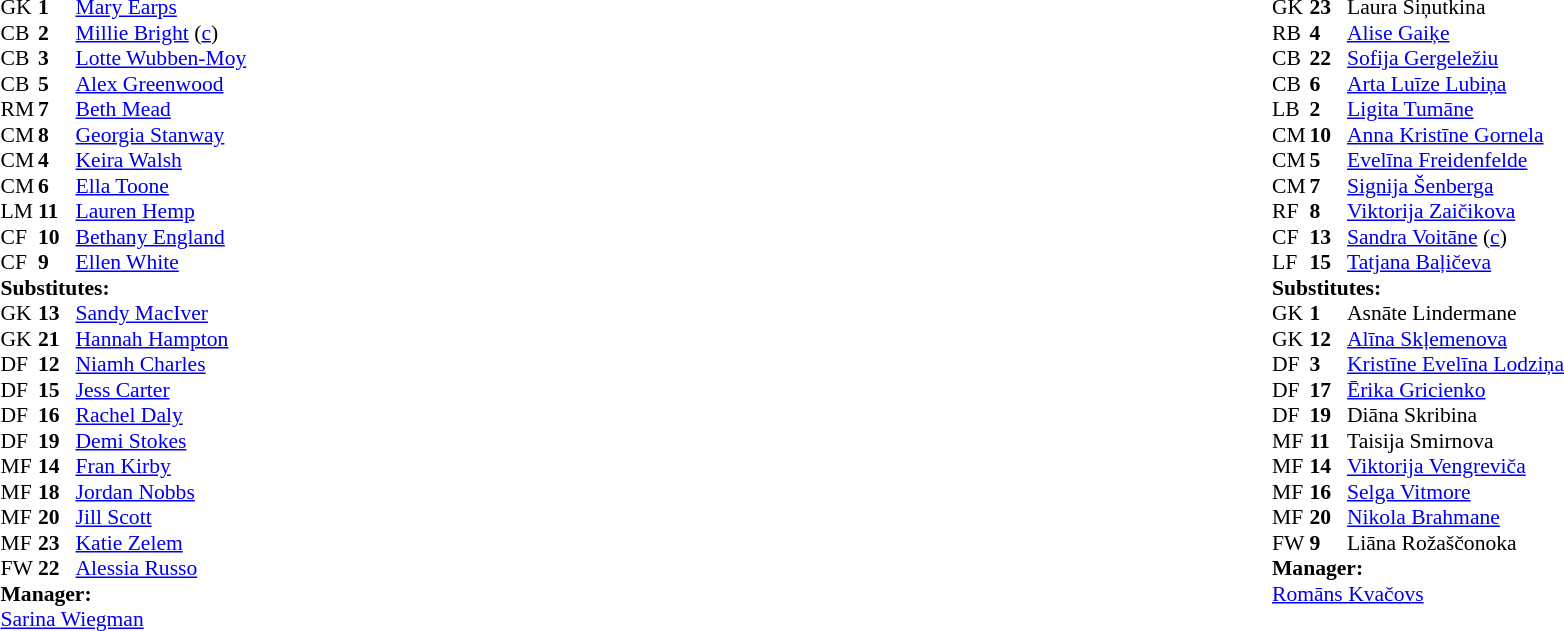<table width="100%">
<tr>
<td valign="top" width="40%"><br><table style="font-size:90%" cellspacing="0" cellpadding="0">
<tr>
<th width=25></th>
<th width=25></th>
</tr>
<tr>
<td>GK</td>
<td><strong>1</strong></td>
<td><a href='#'>Mary Earps</a></td>
</tr>
<tr>
<td>CB</td>
<td><strong>2</strong></td>
<td><a href='#'>Millie Bright</a> (<a href='#'>c</a>)</td>
<td></td>
<td></td>
</tr>
<tr>
<td>CB</td>
<td><strong>3</strong></td>
<td><a href='#'>Lotte Wubben-Moy</a></td>
</tr>
<tr>
<td>CB</td>
<td><strong>5</strong></td>
<td><a href='#'>Alex Greenwood</a></td>
</tr>
<tr>
<td>RM</td>
<td><strong>7</strong></td>
<td><a href='#'>Beth Mead</a></td>
</tr>
<tr>
<td>CM</td>
<td><strong>8</strong></td>
<td><a href='#'>Georgia Stanway</a></td>
<td></td>
<td></td>
</tr>
<tr>
<td>CM</td>
<td><strong>4</strong></td>
<td><a href='#'>Keira Walsh</a></td>
<td></td>
<td></td>
</tr>
<tr>
<td>CM</td>
<td><strong>6</strong></td>
<td><a href='#'>Ella Toone</a></td>
<td></td>
<td></td>
</tr>
<tr>
<td>LM</td>
<td><strong>11</strong></td>
<td><a href='#'>Lauren Hemp</a></td>
</tr>
<tr>
<td>CF</td>
<td><strong>10</strong></td>
<td><a href='#'>Bethany England</a></td>
</tr>
<tr>
<td>CF</td>
<td><strong>9</strong></td>
<td><a href='#'>Ellen White</a></td>
<td></td>
<td></td>
</tr>
<tr>
<td colspan=3><strong>Substitutes:</strong></td>
</tr>
<tr>
<td>GK</td>
<td><strong>13</strong></td>
<td><a href='#'>Sandy MacIver</a></td>
</tr>
<tr>
<td>GK</td>
<td><strong>21</strong></td>
<td><a href='#'>Hannah Hampton</a></td>
</tr>
<tr>
<td>DF</td>
<td><strong>12</strong></td>
<td><a href='#'>Niamh Charles</a></td>
</tr>
<tr>
<td>DF</td>
<td><strong>15</strong></td>
<td><a href='#'>Jess Carter</a></td>
<td></td>
<td></td>
</tr>
<tr>
<td>DF</td>
<td><strong>16</strong></td>
<td><a href='#'>Rachel Daly</a></td>
</tr>
<tr>
<td>DF</td>
<td><strong>19</strong></td>
<td><a href='#'>Demi Stokes</a></td>
</tr>
<tr>
<td>MF</td>
<td><strong>14</strong></td>
<td><a href='#'>Fran Kirby</a></td>
</tr>
<tr>
<td>MF</td>
<td><strong>18</strong></td>
<td><a href='#'>Jordan Nobbs</a></td>
<td></td>
<td></td>
</tr>
<tr>
<td>MF</td>
<td><strong>20</strong></td>
<td><a href='#'>Jill Scott</a></td>
<td></td>
<td></td>
</tr>
<tr>
<td>MF</td>
<td><strong>23</strong></td>
<td><a href='#'>Katie Zelem</a></td>
<td></td>
<td></td>
</tr>
<tr>
<td>FW</td>
<td><strong>22</strong></td>
<td><a href='#'>Alessia Russo</a></td>
<td></td>
<td></td>
</tr>
<tr>
<td colspan=3><strong>Manager:</strong></td>
</tr>
<tr>
<td colspan=3> <a href='#'>Sarina Wiegman</a></td>
</tr>
</table>
</td>
<td valign="top"></td>
<td valign="top" width="50%"><br><table style="font-size:90%; margin:auto" cellspacing="0" cellpadding="0">
<tr>
<th width=25></th>
<th width=25></th>
</tr>
<tr>
<td>GK</td>
<td><strong>23</strong></td>
<td>Laura Siņutkina</td>
<td></td>
<td></td>
</tr>
<tr>
<td>RB</td>
<td><strong>4</strong></td>
<td><a href='#'>Alise Gaiķe</a></td>
<td></td>
<td></td>
</tr>
<tr>
<td>CB</td>
<td><strong>22</strong></td>
<td><a href='#'>Sofija Gergeležiu</a></td>
</tr>
<tr>
<td>CB</td>
<td><strong>6</strong></td>
<td><a href='#'>Arta Luīze Lubiņa</a></td>
</tr>
<tr>
<td>LB</td>
<td><strong>2</strong></td>
<td><a href='#'>Ligita Tumāne</a></td>
<td></td>
</tr>
<tr>
<td>CM</td>
<td><strong>10</strong></td>
<td><a href='#'>Anna Kristīne Gornela</a></td>
</tr>
<tr>
<td>CM</td>
<td><strong>5</strong></td>
<td><a href='#'>Evelīna Freidenfelde</a></td>
<td></td>
<td></td>
</tr>
<tr>
<td>CM</td>
<td><strong>7</strong></td>
<td><a href='#'>Signija Šenberga</a></td>
<td></td>
<td></td>
</tr>
<tr>
<td>RF</td>
<td><strong>8</strong></td>
<td><a href='#'>Viktorija Zaičikova</a></td>
</tr>
<tr>
<td>CF</td>
<td><strong>13</strong></td>
<td><a href='#'>Sandra Voitāne</a> (<a href='#'>c</a>)</td>
</tr>
<tr>
<td>LF</td>
<td><strong>15</strong></td>
<td><a href='#'>Tatjana Baļičeva</a></td>
<td></td>
<td></td>
</tr>
<tr>
<td colspan=3><strong>Substitutes:</strong></td>
</tr>
<tr>
<td>GK</td>
<td><strong>1</strong></td>
<td>Asnāte Lindermane</td>
</tr>
<tr>
<td>GK</td>
<td><strong>12</strong></td>
<td><a href='#'>Alīna Skļemenova</a></td>
<td></td>
<td></td>
</tr>
<tr>
<td>DF</td>
<td><strong>3</strong></td>
<td><a href='#'>Kristīne Evelīna Lodziņa</a></td>
</tr>
<tr>
<td>DF</td>
<td><strong>17</strong></td>
<td><a href='#'>Ērika Gricienko</a></td>
<td></td>
<td></td>
</tr>
<tr>
<td>DF</td>
<td><strong>19</strong></td>
<td>Diāna Skribina</td>
<td></td>
<td></td>
</tr>
<tr>
<td>MF</td>
<td><strong>11</strong></td>
<td>Taisija Smirnova</td>
</tr>
<tr>
<td>MF</td>
<td><strong>14</strong></td>
<td><a href='#'>Viktorija Vengreviča</a></td>
<td></td>
<td></td>
</tr>
<tr>
<td>MF</td>
<td><strong>16</strong></td>
<td><a href='#'>Selga Vitmore</a></td>
<td></td>
<td></td>
</tr>
<tr>
<td>MF</td>
<td><strong>20</strong></td>
<td><a href='#'>Nikola Brahmane</a></td>
</tr>
<tr>
<td>FW</td>
<td><strong>9</strong></td>
<td>Liāna Rožaščonoka</td>
</tr>
<tr>
<td colspan=3><strong>Manager:</strong></td>
</tr>
<tr>
<td colspan=3><a href='#'>Romāns Kvačovs</a></td>
</tr>
</table>
</td>
</tr>
</table>
